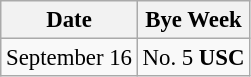<table class="wikitable" style="font-size:95%;">
<tr>
<th>Date</th>
<th colspan="2">Bye Week</th>
</tr>
<tr>
<td>September 16</td>
<td>No. 5 <strong>USC</strong></td>
</tr>
</table>
